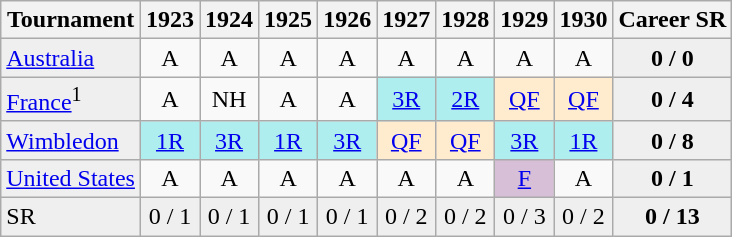<table class="wikitable">
<tr>
<th>Tournament</th>
<th>1923</th>
<th>1924</th>
<th>1925</th>
<th>1926</th>
<th>1927</th>
<th>1928</th>
<th>1929</th>
<th>1930</th>
<th>Career SR</th>
</tr>
<tr>
<td style="background:#EFEFEF;"><a href='#'>Australia</a></td>
<td align="center">A</td>
<td align="center">A</td>
<td align="center">A</td>
<td align="center">A</td>
<td align="center">A</td>
<td align="center">A</td>
<td align="center">A</td>
<td align="center">A</td>
<td align="center" style="background:#EFEFEF;"><strong>0 / 0</strong></td>
</tr>
<tr>
<td style="background:#EFEFEF;"><a href='#'>France</a><sup>1</sup></td>
<td align="center">A</td>
<td align="center">NH</td>
<td align="center">A</td>
<td align="center">A</td>
<td align="center" style="background:#afeeee;"><a href='#'>3R</a></td>
<td align="center" style="background:#afeeee;"><a href='#'>2R</a></td>
<td align="center" style="background:#ffebcd;"><a href='#'>QF</a></td>
<td align="center" style="background:#ffebcd;"><a href='#'>QF</a></td>
<td align="center" style="background:#EFEFEF;"><strong>0 / 4</strong></td>
</tr>
<tr>
<td style="background:#EFEFEF;"><a href='#'>Wimbledon</a></td>
<td align="center" style="background:#afeeee;"><a href='#'>1R</a></td>
<td align="center" style="background:#afeeee;"><a href='#'>3R</a></td>
<td align="center" style="background:#afeeee;"><a href='#'>1R</a></td>
<td align="center" style="background:#afeeee;"><a href='#'>3R</a></td>
<td align="center" style="background:#ffebcd;"><a href='#'>QF</a></td>
<td align="center" style="background:#ffebcd;"><a href='#'>QF</a></td>
<td align="center" style="background:#afeeee;"><a href='#'>3R</a></td>
<td align="center" style="background:#afeeee;"><a href='#'>1R</a></td>
<td align="center" style="background:#EFEFEF;"><strong>0 / 8</strong></td>
</tr>
<tr>
<td style="background:#EFEFEF;"><a href='#'>United States</a></td>
<td align="center">A</td>
<td align="center">A</td>
<td align="center">A</td>
<td align="center">A</td>
<td align="center">A</td>
<td align="center">A</td>
<td align="center" style="background:#D8BFD8;"><a href='#'>F</a></td>
<td align="center">A</td>
<td align="center" style="background:#EFEFEF;"><strong>0 / 1</strong></td>
</tr>
<tr>
<td style="background:#EFEFEF;">SR</td>
<td align="center" style="background:#EFEFEF;">0 / 1</td>
<td align="center" style="background:#EFEFEF;">0 / 1</td>
<td align="center" style="background:#EFEFEF;">0 / 1</td>
<td align="center" style="background:#EFEFEF;">0 / 1</td>
<td align="center" style="background:#EFEFEF;">0 / 2</td>
<td align="center" style="background:#EFEFEF;">0 / 2</td>
<td align="center" style="background:#EFEFEF;">0 / 3</td>
<td align="center" style="background:#EFEFEF;">0 / 2</td>
<td align="center" style="background:#EFEFEF;"><strong>0 / 13</strong></td>
</tr>
</table>
